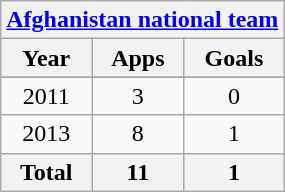<table class="wikitable" style="text-align:center">
<tr>
<th colspan=3><a href='#'>Afghanistan national team</a></th>
</tr>
<tr>
<th>Year</th>
<th>Apps</th>
<th>Goals</th>
</tr>
<tr>
</tr>
<tr>
<td>2011</td>
<td>3</td>
<td>0</td>
</tr>
<tr>
<td>2013</td>
<td>8</td>
<td>1</td>
</tr>
<tr>
<th>Total</th>
<th>11</th>
<th>1</th>
</tr>
</table>
